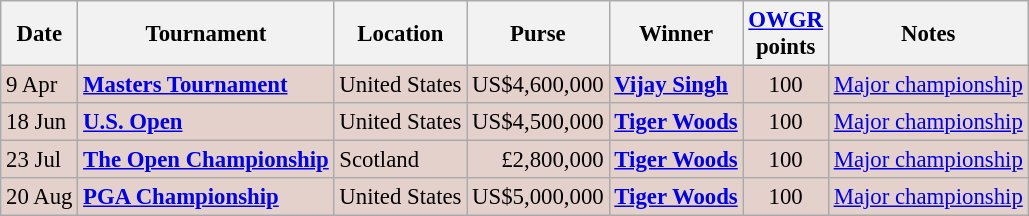<table class="wikitable" style="font-size:95%">
<tr>
<th>Date</th>
<th>Tournament</th>
<th>Location</th>
<th>Purse</th>
<th>Winner</th>
<th><a href='#'>OWGR</a><br>points</th>
<th>Notes</th>
</tr>
<tr style="background:#e5d1cb;">
<td>9 Apr</td>
<td><strong><a href='#'>Masters Tournament</a></strong></td>
<td>United States</td>
<td align=right>US$4,600,000</td>
<td> <strong><a href='#'>Vijay Singh</a></strong></td>
<td align=center>100</td>
<td><a href='#'>Major championship</a></td>
</tr>
<tr style="background:#e5d1cb;">
<td>18 Jun</td>
<td><strong><a href='#'>U.S. Open</a></strong></td>
<td>United States</td>
<td align=right>US$4,500,000</td>
<td> <strong><a href='#'>Tiger Woods</a></strong></td>
<td align=center>100</td>
<td><a href='#'>Major championship</a></td>
</tr>
<tr style="background:#e5d1cb;">
<td>23 Jul</td>
<td><strong><a href='#'>The Open Championship</a></strong></td>
<td>Scotland</td>
<td align=right>£2,800,000</td>
<td> <strong><a href='#'>Tiger Woods</a></strong></td>
<td align=center>100</td>
<td><a href='#'>Major championship</a></td>
</tr>
<tr style="background:#e5d1cb;">
<td>20 Aug</td>
<td><strong><a href='#'>PGA Championship</a></strong></td>
<td>United States</td>
<td align=right>US$5,000,000</td>
<td> <strong><a href='#'>Tiger Woods</a></strong></td>
<td align=center>100</td>
<td><a href='#'>Major championship</a></td>
</tr>
</table>
